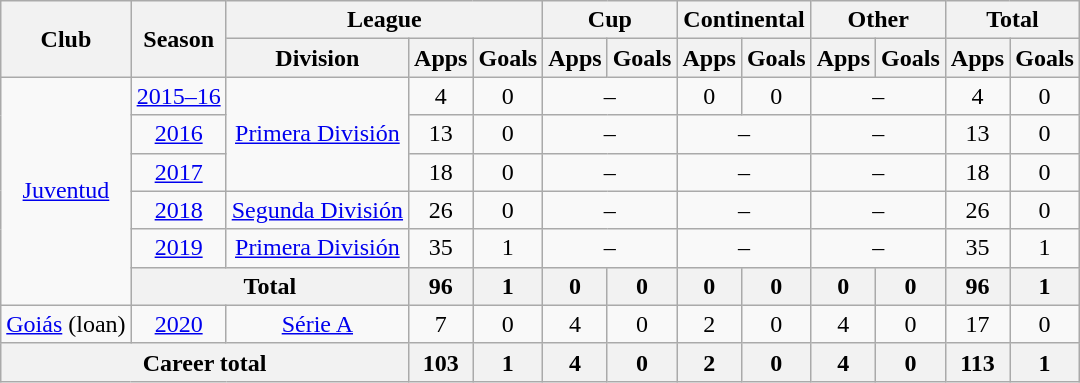<table class="wikitable" style="text-align: center">
<tr>
<th rowspan="2">Club</th>
<th rowspan="2">Season</th>
<th colspan="3">League</th>
<th colspan="2">Cup</th>
<th colspan="2">Continental</th>
<th colspan="2">Other</th>
<th colspan="2">Total</th>
</tr>
<tr>
<th>Division</th>
<th>Apps</th>
<th>Goals</th>
<th>Apps</th>
<th>Goals</th>
<th>Apps</th>
<th>Goals</th>
<th>Apps</th>
<th>Goals</th>
<th>Apps</th>
<th>Goals</th>
</tr>
<tr>
<td rowspan="6"><a href='#'>Juventud</a></td>
<td><a href='#'>2015–16</a></td>
<td rowspan="3"><a href='#'>Primera División</a></td>
<td>4</td>
<td>0</td>
<td colspan="2">–</td>
<td>0</td>
<td>0</td>
<td colspan="2">–</td>
<td>4</td>
<td>0</td>
</tr>
<tr>
<td><a href='#'>2016</a></td>
<td>13</td>
<td>0</td>
<td colspan="2">–</td>
<td colspan="2">–</td>
<td colspan="2">–</td>
<td>13</td>
<td>0</td>
</tr>
<tr>
<td><a href='#'>2017</a></td>
<td>18</td>
<td>0</td>
<td colspan="2">–</td>
<td colspan="2">–</td>
<td colspan="2">–</td>
<td>18</td>
<td>0</td>
</tr>
<tr>
<td><a href='#'>2018</a></td>
<td rowspan="1"><a href='#'>Segunda División</a></td>
<td>26</td>
<td>0</td>
<td colspan="2">–</td>
<td colspan="2">–</td>
<td colspan="2">–</td>
<td>26</td>
<td>0</td>
</tr>
<tr>
<td><a href='#'>2019</a></td>
<td rowspan="1"><a href='#'>Primera División</a></td>
<td>35</td>
<td>1</td>
<td colspan="2">–</td>
<td colspan="2">–</td>
<td colspan="2">–</td>
<td>35</td>
<td>1</td>
</tr>
<tr>
<th colspan="2"><strong>Total</strong></th>
<th>96</th>
<th>1</th>
<th>0</th>
<th>0</th>
<th>0</th>
<th>0</th>
<th>0</th>
<th>0</th>
<th>96</th>
<th>1</th>
</tr>
<tr>
<td><a href='#'>Goiás</a> (loan)</td>
<td><a href='#'>2020</a></td>
<td><a href='#'>Série A</a></td>
<td>7</td>
<td>0</td>
<td>4</td>
<td>0</td>
<td>2</td>
<td>0</td>
<td>4</td>
<td>0</td>
<td>17</td>
<td>0</td>
</tr>
<tr>
<th colspan="3"><strong>Career total</strong></th>
<th>103</th>
<th>1</th>
<th>4</th>
<th>0</th>
<th>2</th>
<th>0</th>
<th>4</th>
<th>0</th>
<th>113</th>
<th>1</th>
</tr>
</table>
